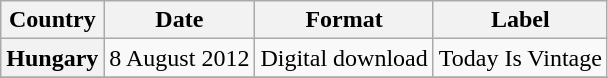<table class="wikitable plainrowheaders">
<tr>
<th scope="col">Country</th>
<th scope="col">Date</th>
<th scope="col">Format</th>
<th scope="col">Label</th>
</tr>
<tr>
<th scope="row">Hungary</th>
<td>8 August 2012</td>
<td>Digital download</td>
<td>Today Is Vintage</td>
</tr>
<tr>
</tr>
</table>
